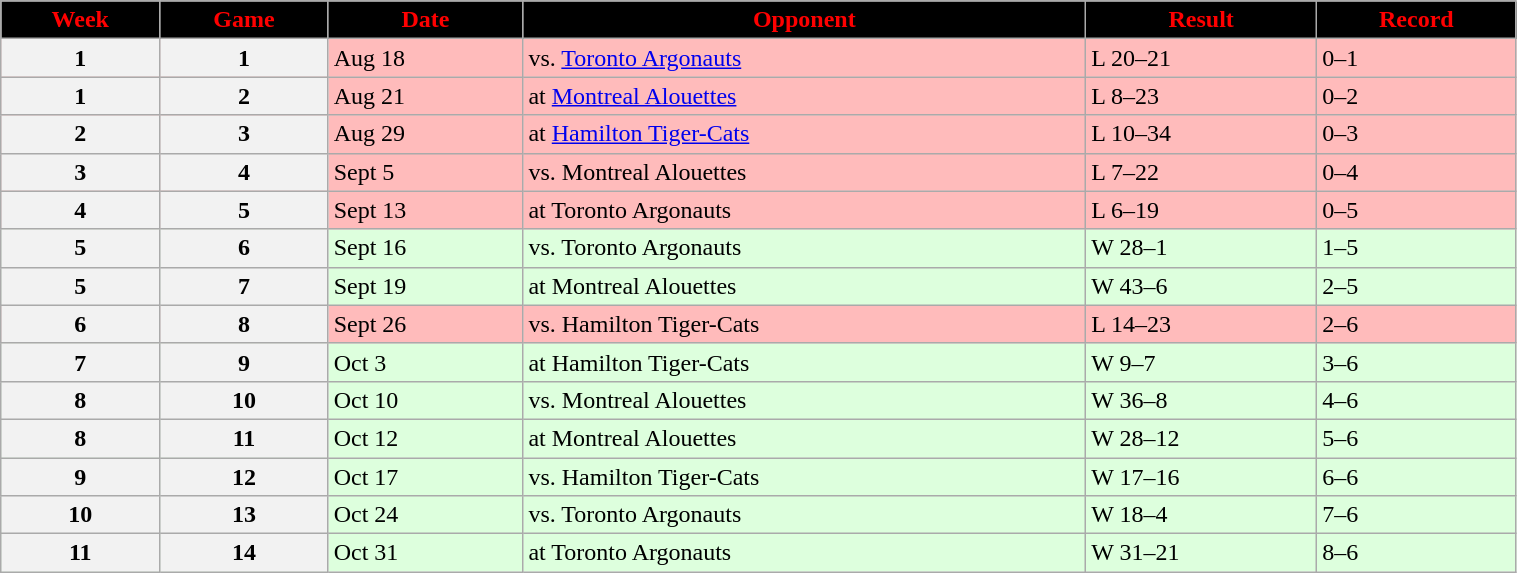<table class="wikitable" width="80%">
<tr align="center"  style="background:black;color:red;">
<td><strong>Week</strong></td>
<td><strong>Game</strong></td>
<td><strong>Date</strong></td>
<td><strong>Opponent</strong></td>
<td><strong>Result</strong></td>
<td><strong>Record</strong></td>
</tr>
<tr style="background:#ffbbbb">
<th>1</th>
<th>1</th>
<td>Aug 18</td>
<td>vs. <a href='#'>Toronto Argonauts</a></td>
<td>L 20–21</td>
<td>0–1</td>
</tr>
<tr style="background:#ffbbbb">
<th>1</th>
<th>2</th>
<td>Aug 21</td>
<td>at <a href='#'>Montreal Alouettes</a></td>
<td>L 8–23</td>
<td>0–2</td>
</tr>
<tr style="background:#ffbbbb">
<th>2</th>
<th>3</th>
<td>Aug 29</td>
<td>at <a href='#'>Hamilton Tiger-Cats</a></td>
<td>L 10–34</td>
<td>0–3</td>
</tr>
<tr style="background:#ffbbbb">
<th>3</th>
<th>4</th>
<td>Sept 5</td>
<td>vs. Montreal Alouettes</td>
<td>L 7–22</td>
<td>0–4</td>
</tr>
<tr style="background:#ffbbbb">
<th>4</th>
<th>5</th>
<td>Sept 13</td>
<td>at Toronto Argonauts</td>
<td>L 6–19</td>
<td>0–5</td>
</tr>
<tr style="background:#ddffdd">
<th>5</th>
<th>6</th>
<td>Sept 16</td>
<td>vs. Toronto Argonauts</td>
<td>W 28–1</td>
<td>1–5</td>
</tr>
<tr style="background:#ddffdd">
<th>5</th>
<th>7</th>
<td>Sept 19</td>
<td>at Montreal Alouettes</td>
<td>W 43–6</td>
<td>2–5</td>
</tr>
<tr style="background:#ffbbbb">
<th>6</th>
<th>8</th>
<td>Sept 26</td>
<td>vs. Hamilton Tiger-Cats</td>
<td>L 14–23</td>
<td>2–6</td>
</tr>
<tr style="background:#ddffdd">
<th>7</th>
<th>9</th>
<td>Oct 3</td>
<td>at Hamilton Tiger-Cats</td>
<td>W 9–7</td>
<td>3–6</td>
</tr>
<tr style="background:#ddffdd">
<th>8</th>
<th>10</th>
<td>Oct 10</td>
<td>vs. Montreal Alouettes</td>
<td>W 36–8</td>
<td>4–6</td>
</tr>
<tr style="background:#ddffdd">
<th>8</th>
<th>11</th>
<td>Oct 12</td>
<td>at Montreal Alouettes</td>
<td>W 28–12</td>
<td>5–6</td>
</tr>
<tr style="background:#ddffdd">
<th>9</th>
<th>12</th>
<td>Oct 17</td>
<td>vs. Hamilton Tiger-Cats</td>
<td>W 17–16</td>
<td>6–6</td>
</tr>
<tr style="background:#ddffdd">
<th>10</th>
<th>13</th>
<td>Oct 24</td>
<td>vs. Toronto Argonauts</td>
<td>W 18–4</td>
<td>7–6</td>
</tr>
<tr style="background:#ddffdd">
<th>11</th>
<th>14</th>
<td>Oct 31</td>
<td>at Toronto Argonauts</td>
<td>W 31–21</td>
<td>8–6</td>
</tr>
</table>
